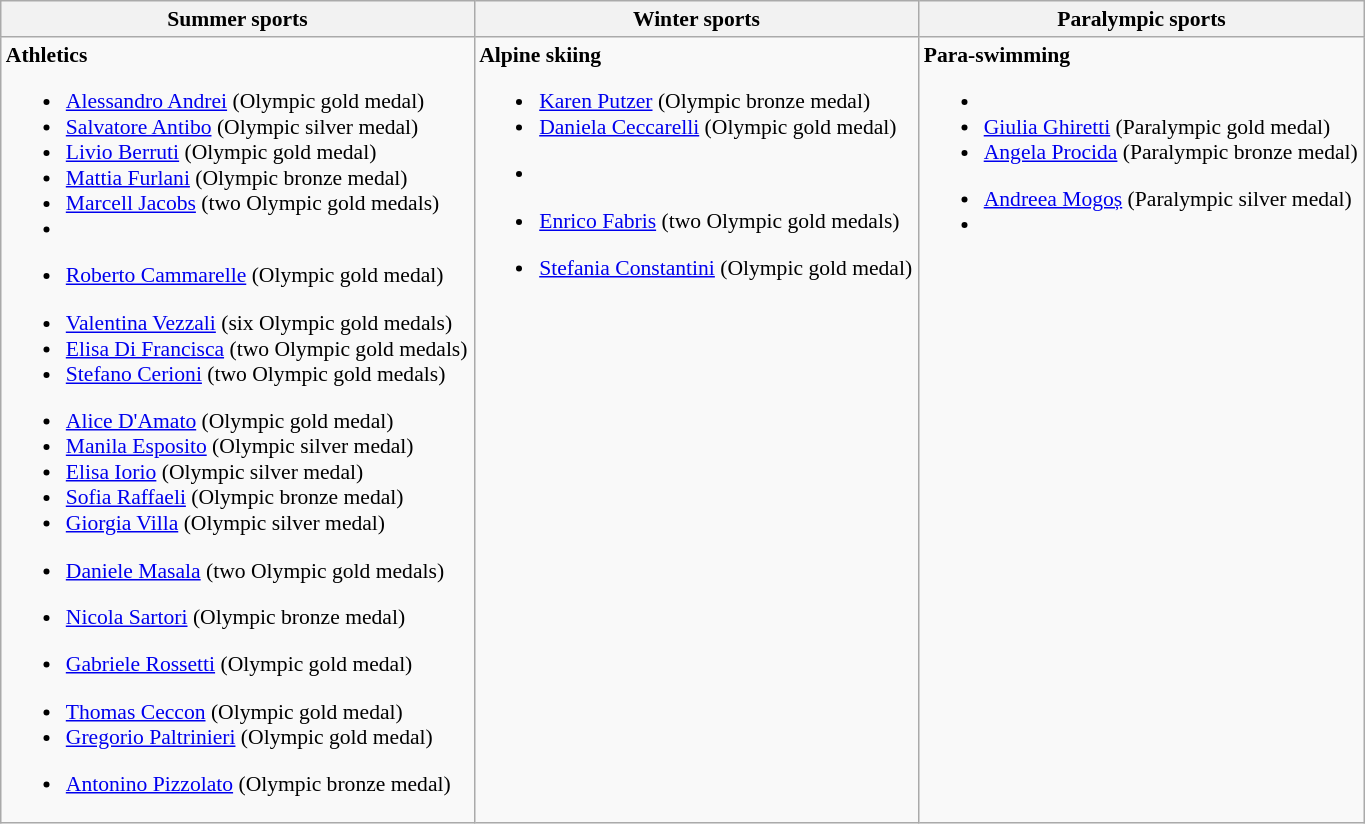<table class="wikitable" width=72% style="font-size:90%; text-align:left;">
<tr>
<th>Summer sports</th>
<th>Winter sports</th>
<th>Paralympic sports</th>
</tr>
<tr valign=top>
<td><strong>Athletics</strong><br><ul><li><a href='#'>Alessandro Andrei</a> (Olympic gold medal)</li><li><a href='#'>Salvatore Antibo</a> (Olympic silver medal)</li><li><a href='#'>Livio Berruti</a> (Olympic gold medal)</li><li><a href='#'>Mattia Furlani</a> (Olympic bronze medal)</li><li><a href='#'>Marcell Jacobs</a> (two Olympic gold medals)</li><li></li></ul><ul><li><a href='#'>Roberto Cammarelle</a> (Olympic gold medal)</li></ul><ul><li><a href='#'>Valentina Vezzali</a> (six Olympic gold medals)</li><li><a href='#'>Elisa Di Francisca</a> (two Olympic gold medals)</li><li><a href='#'>Stefano Cerioni</a> (two Olympic gold medals)</li></ul><ul><li><a href='#'>Alice D'Amato</a> (Olympic gold medal)</li><li><a href='#'>Manila Esposito</a> (Olympic silver medal)</li><li><a href='#'>Elisa Iorio</a> (Olympic silver medal)</li><li><a href='#'>Sofia Raffaeli</a> (Olympic bronze medal)</li><li><a href='#'>Giorgia Villa</a> (Olympic silver medal)</li></ul><ul><li><a href='#'>Daniele Masala</a> (two Olympic gold medals)</li></ul><ul><li><a href='#'>Nicola Sartori</a> (Olympic bronze medal)</li></ul><ul><li><a href='#'>Gabriele Rossetti</a> (Olympic gold medal)</li></ul><ul><li><a href='#'>Thomas Ceccon</a> (Olympic gold medal)</li><li><a href='#'>Gregorio Paltrinieri</a> (Olympic gold medal)</li></ul><ul><li><a href='#'>Antonino Pizzolato</a> (Olympic bronze medal)</li></ul></td>
<td><strong>Alpine skiing</strong><br><ul><li><a href='#'>Karen Putzer</a> (Olympic bronze medal)</li><li><a href='#'>Daniela Ceccarelli</a> (Olympic gold medal)</li></ul><ul><li></li></ul><ul><li><a href='#'>Enrico Fabris</a> (two Olympic gold medals)</li></ul><ul><li><a href='#'>Stefania Constantini</a> (Olympic gold medal)</li></ul></td>
<td><strong>Para-swimming</strong><br><ul><li></li><li><a href='#'>Giulia Ghiretti</a> (Paralympic gold medal)</li><li><a href='#'>Angela Procida</a> (Paralympic bronze medal)</li></ul><ul><li><a href='#'>Andreea Mogoș</a> (Paralympic silver medal)</li><li></li></ul></td>
</tr>
</table>
